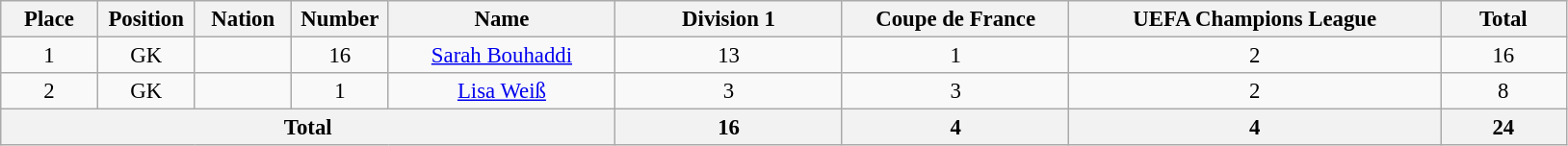<table class="wikitable" style="font-size: 95%; text-align: center;">
<tr>
<th width=60>Place</th>
<th width=60>Position</th>
<th width=60>Nation</th>
<th width=60>Number</th>
<th width=150>Name</th>
<th width=150>Division 1</th>
<th width=150>Coupe de France</th>
<th width=250>UEFA Champions League</th>
<th width=80>Total</th>
</tr>
<tr>
<td>1</td>
<td>GK</td>
<td></td>
<td>16</td>
<td><a href='#'>Sarah Bouhaddi</a></td>
<td>13</td>
<td>1</td>
<td>2</td>
<td>16</td>
</tr>
<tr>
<td>2</td>
<td>GK</td>
<td></td>
<td>1</td>
<td><a href='#'>Lisa Weiß</a></td>
<td>3</td>
<td>3</td>
<td>2</td>
<td>8</td>
</tr>
<tr>
<th colspan=5>Total</th>
<th>16</th>
<th>4</th>
<th>4</th>
<th>24</th>
</tr>
</table>
